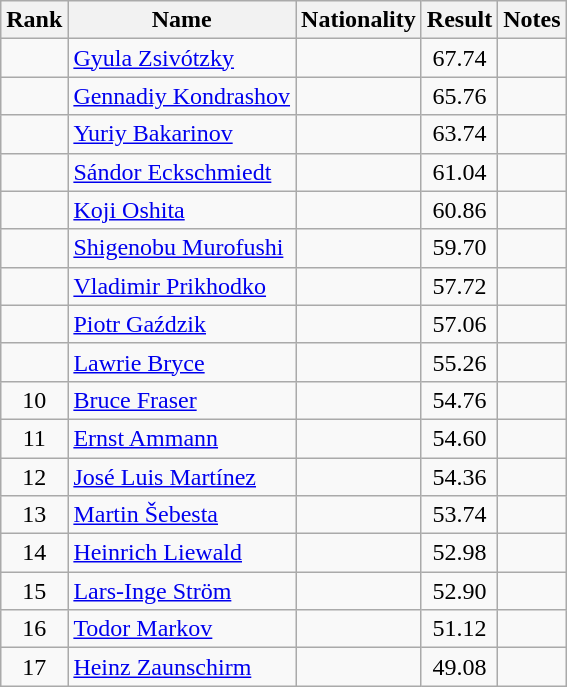<table class="wikitable sortable" style="text-align:center">
<tr>
<th>Rank</th>
<th>Name</th>
<th>Nationality</th>
<th>Result</th>
<th>Notes</th>
</tr>
<tr>
<td></td>
<td align=left><a href='#'>Gyula Zsivótzky</a></td>
<td align=left></td>
<td>67.74</td>
<td></td>
</tr>
<tr>
<td></td>
<td align=left><a href='#'>Gennadiy Kondrashov</a></td>
<td align=left></td>
<td>65.76</td>
<td></td>
</tr>
<tr>
<td></td>
<td align=left><a href='#'>Yuriy Bakarinov</a></td>
<td align=left></td>
<td>63.74</td>
<td></td>
</tr>
<tr>
<td></td>
<td align=left><a href='#'>Sándor Eckschmiedt</a></td>
<td align=left></td>
<td>61.04</td>
<td></td>
</tr>
<tr>
<td></td>
<td align=left><a href='#'>Koji Oshita</a></td>
<td align=left></td>
<td>60.86</td>
<td></td>
</tr>
<tr>
<td></td>
<td align=left><a href='#'>Shigenobu Murofushi</a></td>
<td align=left></td>
<td>59.70</td>
<td></td>
</tr>
<tr>
<td></td>
<td align=left><a href='#'>Vladimir Prikhodko</a></td>
<td align=left></td>
<td>57.72</td>
<td></td>
</tr>
<tr>
<td></td>
<td align=left><a href='#'>Piotr Gaździk</a></td>
<td align=left></td>
<td>57.06</td>
<td></td>
</tr>
<tr>
<td></td>
<td align=left><a href='#'>Lawrie Bryce</a></td>
<td align=left></td>
<td>55.26</td>
<td></td>
</tr>
<tr>
<td>10</td>
<td align=left><a href='#'>Bruce Fraser</a></td>
<td align=left></td>
<td>54.76</td>
<td></td>
</tr>
<tr>
<td>11</td>
<td align=left><a href='#'>Ernst Ammann</a></td>
<td align=left></td>
<td>54.60</td>
<td></td>
</tr>
<tr>
<td>12</td>
<td align=left><a href='#'>José Luis Martínez</a></td>
<td align=left></td>
<td>54.36</td>
<td></td>
</tr>
<tr>
<td>13</td>
<td align=left><a href='#'>Martin Šebesta</a></td>
<td align=left></td>
<td>53.74</td>
<td></td>
</tr>
<tr>
<td>14</td>
<td align=left><a href='#'>Heinrich Liewald</a></td>
<td align=left></td>
<td>52.98</td>
<td></td>
</tr>
<tr>
<td>15</td>
<td align=left><a href='#'>Lars-Inge Ström</a></td>
<td align=left></td>
<td>52.90</td>
<td></td>
</tr>
<tr>
<td>16</td>
<td align=left><a href='#'>Todor Markov</a></td>
<td align=left></td>
<td>51.12</td>
<td></td>
</tr>
<tr>
<td>17</td>
<td align=left><a href='#'>Heinz Zaunschirm</a></td>
<td align=left></td>
<td>49.08</td>
<td></td>
</tr>
</table>
